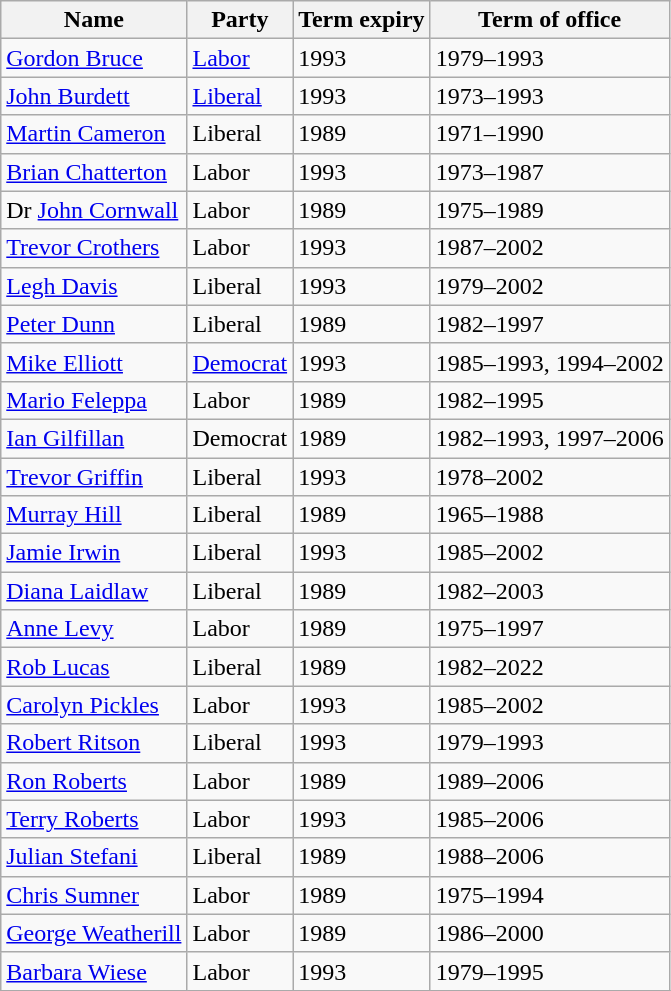<table class="wikitable sortable">
<tr>
<th>Name</th>
<th>Party</th>
<th>Term expiry</th>
<th>Term of office</th>
</tr>
<tr>
<td><a href='#'>Gordon Bruce</a></td>
<td><a href='#'>Labor</a></td>
<td>1993</td>
<td>1979–1993</td>
</tr>
<tr>
<td><a href='#'>John Burdett</a></td>
<td><a href='#'>Liberal</a></td>
<td>1993</td>
<td>1973–1993</td>
</tr>
<tr>
<td><a href='#'>Martin Cameron</a></td>
<td>Liberal</td>
<td>1989</td>
<td>1971–1990</td>
</tr>
<tr>
<td><a href='#'>Brian Chatterton</a> </td>
<td>Labor</td>
<td>1993</td>
<td>1973–1987</td>
</tr>
<tr>
<td>Dr <a href='#'>John Cornwall</a> </td>
<td>Labor</td>
<td>1989</td>
<td>1975–1989</td>
</tr>
<tr>
<td><a href='#'>Trevor Crothers</a> </td>
<td>Labor</td>
<td>1993</td>
<td>1987–2002</td>
</tr>
<tr>
<td><a href='#'>Legh Davis</a></td>
<td>Liberal</td>
<td>1993</td>
<td>1979–2002</td>
</tr>
<tr>
<td><a href='#'>Peter Dunn</a></td>
<td>Liberal</td>
<td>1989</td>
<td>1982–1997</td>
</tr>
<tr>
<td><a href='#'>Mike Elliott</a></td>
<td><a href='#'>Democrat</a></td>
<td>1993</td>
<td>1985–1993, 1994–2002</td>
</tr>
<tr>
<td><a href='#'>Mario Feleppa</a></td>
<td>Labor</td>
<td>1989</td>
<td>1982–1995</td>
</tr>
<tr>
<td><a href='#'>Ian Gilfillan</a></td>
<td>Democrat</td>
<td>1989</td>
<td>1982–1993, 1997–2006</td>
</tr>
<tr>
<td><a href='#'>Trevor Griffin</a></td>
<td>Liberal</td>
<td>1993</td>
<td>1978–2002</td>
</tr>
<tr>
<td><a href='#'>Murray Hill</a> </td>
<td>Liberal</td>
<td>1989</td>
<td>1965–1988</td>
</tr>
<tr>
<td><a href='#'>Jamie Irwin</a></td>
<td>Liberal</td>
<td>1993</td>
<td>1985–2002</td>
</tr>
<tr>
<td><a href='#'>Diana Laidlaw</a></td>
<td>Liberal</td>
<td>1989</td>
<td>1982–2003</td>
</tr>
<tr>
<td><a href='#'>Anne Levy</a></td>
<td>Labor</td>
<td>1989</td>
<td>1975–1997</td>
</tr>
<tr>
<td><a href='#'>Rob Lucas</a></td>
<td>Liberal</td>
<td>1989</td>
<td>1982–2022</td>
</tr>
<tr>
<td><a href='#'>Carolyn Pickles</a></td>
<td>Labor</td>
<td>1993</td>
<td>1985–2002</td>
</tr>
<tr>
<td><a href='#'>Robert Ritson</a></td>
<td>Liberal</td>
<td>1993</td>
<td>1979–1993</td>
</tr>
<tr>
<td><a href='#'>Ron Roberts</a> </td>
<td>Labor</td>
<td>1989</td>
<td>1989–2006</td>
</tr>
<tr>
<td><a href='#'>Terry Roberts</a></td>
<td>Labor</td>
<td>1993</td>
<td>1985–2006</td>
</tr>
<tr>
<td><a href='#'>Julian Stefani</a> </td>
<td>Liberal</td>
<td>1989</td>
<td>1988–2006</td>
</tr>
<tr>
<td><a href='#'>Chris Sumner</a></td>
<td>Labor</td>
<td>1989</td>
<td>1975–1994</td>
</tr>
<tr>
<td><a href='#'>George Weatherill</a> </td>
<td>Labor</td>
<td>1989</td>
<td>1986–2000</td>
</tr>
<tr>
<td><a href='#'>Barbara Wiese</a></td>
<td>Labor</td>
<td>1993</td>
<td>1979–1995</td>
</tr>
<tr>
</tr>
</table>
